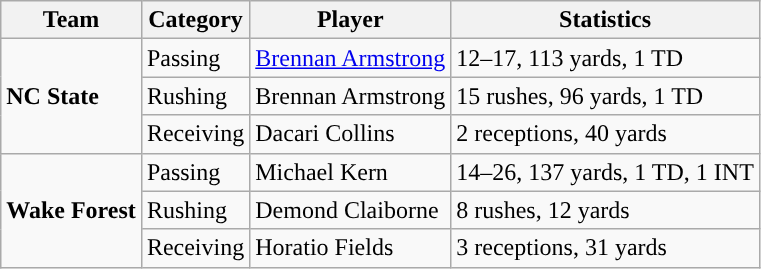<table class="wikitable" style="float: left;">
<tr>
<th>Team</th>
<th>Category</th>
<th>Player</th>
<th>Statistics</th>
</tr>
<tr>
<td rowspan=3><strong>NC State</strong></td>
<td>Passing</td>
<td><a href='#'>Brennan Armstrong</a></td>
<td>12–17, 113 yards, 1 TD</td>
</tr>
<tr>
<td>Rushing</td>
<td>Brennan Armstrong</td>
<td>15 rushes, 96 yards, 1 TD</td>
</tr>
<tr>
<td>Receiving</td>
<td>Dacari Collins</td>
<td>2 receptions, 40 yards</td>
</tr>
<tr>
<td rowspan=3><strong>Wake Forest</strong></td>
<td>Passing</td>
<td>Michael Kern</td>
<td>14–26, 137 yards, 1 TD, 1 INT</td>
</tr>
<tr>
<td>Rushing</td>
<td>Demond Claiborne</td>
<td>8 rushes, 12 yards</td>
</tr>
<tr>
<td>Receiving</td>
<td>Horatio Fields</td>
<td>3 receptions, 31 yards</td>
</tr>
</table>
